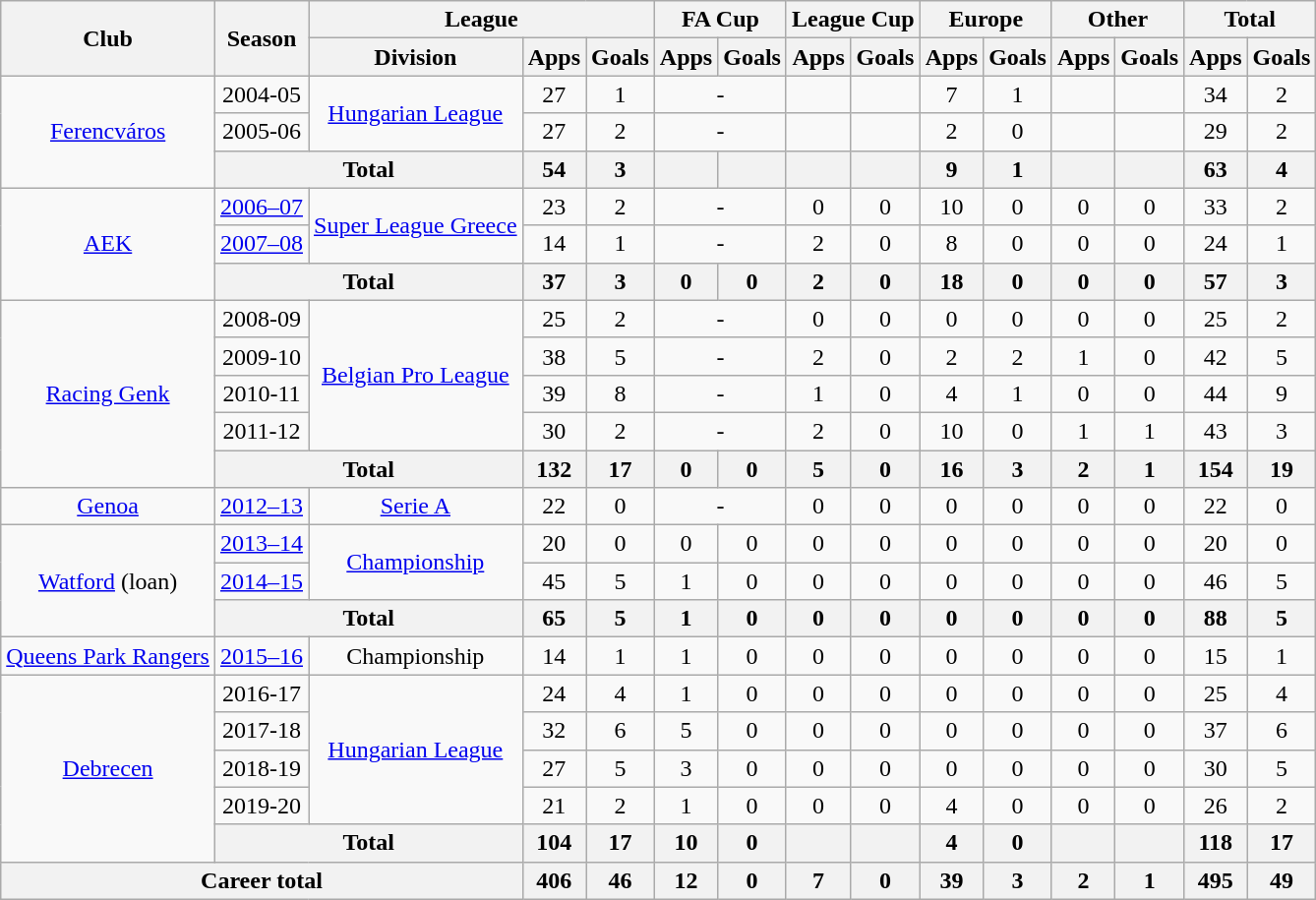<table class="wikitable" style="text-align: center;">
<tr>
<th rowspan="2">Club</th>
<th rowspan="2">Season</th>
<th colspan="3">League</th>
<th colspan="2">FA Cup</th>
<th colspan="2">League Cup</th>
<th colspan="2">Europe</th>
<th colspan="2">Other</th>
<th colspan="2">Total</th>
</tr>
<tr>
<th>Division</th>
<th>Apps</th>
<th>Goals</th>
<th>Apps</th>
<th>Goals</th>
<th>Apps</th>
<th>Goals</th>
<th>Apps</th>
<th>Goals</th>
<th>Apps</th>
<th>Goals</th>
<th>Apps</th>
<th>Goals</th>
</tr>
<tr>
<td rowspan=3><a href='#'>Ferencváros</a></td>
<td>2004-05</td>
<td rowspan=2><a href='#'>Hungarian League</a></td>
<td>27</td>
<td>1</td>
<td colspan="2">-</td>
<td></td>
<td></td>
<td>7</td>
<td>1</td>
<td></td>
<td></td>
<td>34</td>
<td>2</td>
</tr>
<tr>
<td>2005-06</td>
<td>27</td>
<td>2</td>
<td colspan="2">-</td>
<td></td>
<td></td>
<td>2</td>
<td>0</td>
<td></td>
<td></td>
<td>29</td>
<td>2</td>
</tr>
<tr>
<th colspan=2>Total</th>
<th>54</th>
<th>3</th>
<th></th>
<th></th>
<th></th>
<th></th>
<th>9</th>
<th>1</th>
<th></th>
<th></th>
<th>63</th>
<th>4</th>
</tr>
<tr>
<td rowspan=3><a href='#'>AEK</a></td>
<td><a href='#'>2006–07</a></td>
<td rowspan=2><a href='#'>Super League Greece</a></td>
<td>23</td>
<td>2</td>
<td colspan="2">-</td>
<td>0</td>
<td>0</td>
<td>10</td>
<td>0</td>
<td>0</td>
<td>0</td>
<td>33</td>
<td>2</td>
</tr>
<tr>
<td><a href='#'>2007–08</a></td>
<td>14</td>
<td>1</td>
<td colspan="2">-</td>
<td>2</td>
<td>0</td>
<td>8</td>
<td>0</td>
<td>0</td>
<td>0</td>
<td>24</td>
<td>1</td>
</tr>
<tr>
<th colspan=2>Total</th>
<th>37</th>
<th>3</th>
<th>0</th>
<th>0</th>
<th>2</th>
<th>0</th>
<th>18</th>
<th>0</th>
<th>0</th>
<th>0</th>
<th>57</th>
<th>3</th>
</tr>
<tr>
<td rowspan=5><a href='#'>Racing Genk</a></td>
<td>2008-09</td>
<td rowspan=4><a href='#'>Belgian Pro League</a></td>
<td>25</td>
<td>2</td>
<td colspan="2">-</td>
<td>0</td>
<td>0</td>
<td>0</td>
<td>0</td>
<td>0</td>
<td>0</td>
<td>25</td>
<td>2</td>
</tr>
<tr>
<td>2009-10</td>
<td>38</td>
<td>5</td>
<td colspan="2">-</td>
<td>2</td>
<td>0</td>
<td>2</td>
<td>2</td>
<td>1</td>
<td>0</td>
<td>42</td>
<td>5</td>
</tr>
<tr>
<td>2010-11</td>
<td>39</td>
<td>8</td>
<td colspan="2">-</td>
<td>1</td>
<td>0</td>
<td>4</td>
<td>1</td>
<td>0</td>
<td>0</td>
<td>44</td>
<td>9</td>
</tr>
<tr>
<td>2011-12</td>
<td>30</td>
<td>2</td>
<td colspan="2">-</td>
<td>2</td>
<td>0</td>
<td>10</td>
<td>0</td>
<td>1</td>
<td>1</td>
<td>43</td>
<td>3</td>
</tr>
<tr>
<th colspan=2>Total</th>
<th>132</th>
<th>17</th>
<th>0</th>
<th>0</th>
<th>5</th>
<th>0</th>
<th>16</th>
<th>3</th>
<th>2</th>
<th>1</th>
<th>154</th>
<th>19</th>
</tr>
<tr>
<td><a href='#'>Genoa</a></td>
<td><a href='#'>2012–13</a></td>
<td><a href='#'>Serie A</a></td>
<td>22</td>
<td>0</td>
<td colspan="2">-</td>
<td>0</td>
<td>0</td>
<td>0</td>
<td>0</td>
<td>0</td>
<td>0</td>
<td>22</td>
<td>0</td>
</tr>
<tr>
<td rowspan=3><a href='#'>Watford</a> (loan)</td>
<td><a href='#'>2013–14</a></td>
<td rowspan=2><a href='#'>Championship</a></td>
<td>20</td>
<td>0</td>
<td>0</td>
<td>0</td>
<td>0</td>
<td>0</td>
<td>0</td>
<td>0</td>
<td>0</td>
<td>0</td>
<td>20</td>
<td>0</td>
</tr>
<tr>
<td><a href='#'>2014–15</a></td>
<td>45</td>
<td>5</td>
<td>1</td>
<td>0</td>
<td>0</td>
<td>0</td>
<td>0</td>
<td>0</td>
<td>0</td>
<td>0</td>
<td>46</td>
<td>5</td>
</tr>
<tr>
<th colspan=2>Total</th>
<th>65</th>
<th>5</th>
<th>1</th>
<th>0</th>
<th>0</th>
<th>0</th>
<th>0</th>
<th>0</th>
<th>0</th>
<th>0</th>
<th>88</th>
<th>5</th>
</tr>
<tr>
<td><a href='#'>Queens Park Rangers</a></td>
<td><a href='#'>2015–16</a></td>
<td>Championship</td>
<td>14</td>
<td>1</td>
<td>1</td>
<td>0</td>
<td>0</td>
<td>0</td>
<td>0</td>
<td>0</td>
<td>0</td>
<td>0</td>
<td>15</td>
<td>1</td>
</tr>
<tr>
<td rowspan=5><a href='#'>Debrecen</a></td>
<td>2016-17</td>
<td rowspan=4><a href='#'>Hungarian League</a></td>
<td>24</td>
<td>4</td>
<td>1</td>
<td>0</td>
<td>0</td>
<td>0</td>
<td>0</td>
<td>0</td>
<td>0</td>
<td>0</td>
<td>25</td>
<td>4</td>
</tr>
<tr>
<td>2017-18</td>
<td>32</td>
<td>6</td>
<td>5</td>
<td>0</td>
<td>0</td>
<td>0</td>
<td>0</td>
<td>0</td>
<td>0</td>
<td>0</td>
<td>37</td>
<td>6</td>
</tr>
<tr>
<td>2018-19</td>
<td>27</td>
<td>5</td>
<td>3</td>
<td>0</td>
<td>0</td>
<td>0</td>
<td>0</td>
<td>0</td>
<td>0</td>
<td>0</td>
<td>30</td>
<td>5</td>
</tr>
<tr>
<td>2019-20</td>
<td>21</td>
<td>2</td>
<td>1</td>
<td>0</td>
<td>0</td>
<td>0</td>
<td>4</td>
<td>0</td>
<td>0</td>
<td>0</td>
<td>26</td>
<td>2</td>
</tr>
<tr>
<th colspan=2>Total</th>
<th>104</th>
<th>17</th>
<th>10</th>
<th>0</th>
<th></th>
<th></th>
<th>4</th>
<th>0</th>
<th></th>
<th></th>
<th>118</th>
<th>17</th>
</tr>
<tr>
<th colspan="3">Career total</th>
<th>406</th>
<th>46</th>
<th>12</th>
<th>0</th>
<th>7</th>
<th>0</th>
<th>39</th>
<th>3</th>
<th>2</th>
<th>1</th>
<th>495</th>
<th>49</th>
</tr>
</table>
